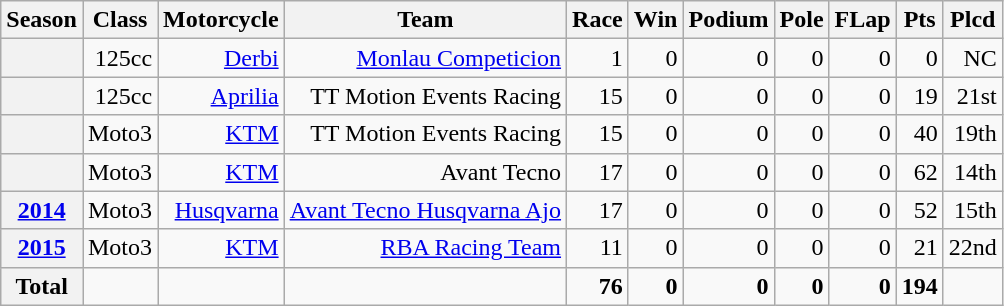<table class="wikitable">
<tr>
<th>Season</th>
<th>Class</th>
<th>Motorcycle</th>
<th>Team</th>
<th>Race</th>
<th>Win</th>
<th>Podium</th>
<th>Pole</th>
<th>FLap</th>
<th>Pts</th>
<th>Plcd</th>
</tr>
<tr align="right">
<th></th>
<td>125cc</td>
<td><a href='#'>Derbi</a></td>
<td><a href='#'>Monlau Competicion</a></td>
<td>1</td>
<td>0</td>
<td>0</td>
<td>0</td>
<td>0</td>
<td>0</td>
<td>NC</td>
</tr>
<tr align="right">
<th></th>
<td>125cc</td>
<td><a href='#'>Aprilia</a></td>
<td>TT Motion Events Racing</td>
<td>15</td>
<td>0</td>
<td>0</td>
<td>0</td>
<td>0</td>
<td>19</td>
<td>21st</td>
</tr>
<tr align="right">
<th></th>
<td>Moto3</td>
<td><a href='#'>KTM</a></td>
<td>TT Motion Events Racing</td>
<td>15</td>
<td>0</td>
<td>0</td>
<td>0</td>
<td>0</td>
<td>40</td>
<td>19th</td>
</tr>
<tr align="right">
<th></th>
<td>Moto3</td>
<td><a href='#'>KTM</a></td>
<td>Avant Tecno</td>
<td>17</td>
<td>0</td>
<td>0</td>
<td>0</td>
<td>0</td>
<td>62</td>
<td>14th</td>
</tr>
<tr align="right">
<th><a href='#'>2014</a></th>
<td>Moto3</td>
<td><a href='#'>Husqvarna</a></td>
<td><a href='#'>Avant Tecno Husqvarna Ajo</a></td>
<td>17</td>
<td>0</td>
<td>0</td>
<td>0</td>
<td>0</td>
<td>52</td>
<td>15th</td>
</tr>
<tr align="right">
<th><a href='#'>2015</a></th>
<td>Moto3</td>
<td><a href='#'>KTM</a></td>
<td><a href='#'>RBA Racing Team</a></td>
<td>11</td>
<td>0</td>
<td>0</td>
<td>0</td>
<td>0</td>
<td>21</td>
<td>22nd</td>
</tr>
<tr align="right">
<th>Total</th>
<td></td>
<td></td>
<td></td>
<td><strong>76</strong></td>
<td><strong>0</strong></td>
<td><strong>0</strong></td>
<td><strong>0</strong></td>
<td><strong>0</strong></td>
<td><strong>194</strong></td>
<td></td>
</tr>
</table>
